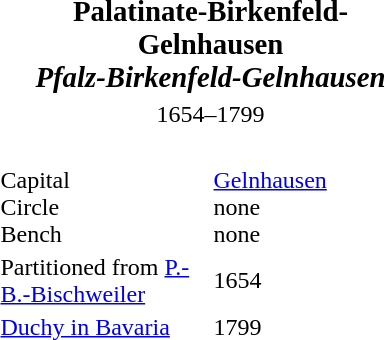<table align="right" class="toccolours">
<tr>
<td colspan=2 align="center"><big><strong>Palatinate-Birkenfeld-Gelnhausen<br><em>Pfalz-Birkenfeld-Gelnhausen<strong><em></big></td>
</tr>
<tr>
<td colspan=2 align="center"></strong>1654–1799<strong></td>
</tr>
<tr>
<td><br></td>
</tr>
<tr>
<td width=138px></strong>Capital<br>Circle<br>Bench<strong></td>
<td width=138px><a href='#'>Gelnhausen</a><br>none<br>none</td>
</tr>
<tr>
<td>Partitioned from <a href='#'>P.-B.-Bischweiler</a></td>
<td>1654</td>
</tr>
<tr>
<td><a href='#'>Duchy in Bavaria</a></td>
<td>1799</td>
</tr>
<tr>
</tr>
</table>
